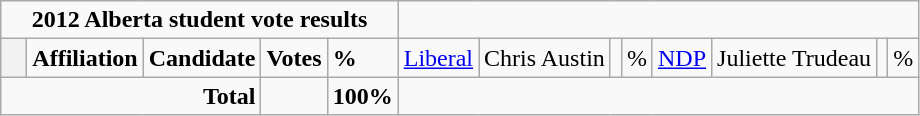<table class="wikitable">
<tr>
<td colspan="5" align=center><strong>2012 Alberta student vote results</strong></td>
</tr>
<tr>
<th style="width: 10px;"></th>
<td><strong>Affiliation</strong></td>
<td><strong>Candidate</strong></td>
<td><strong>Votes</strong></td>
<td><strong>%</strong><br>

</td>
<td><a href='#'>Liberal</a></td>
<td>Chris Austin</td>
<td></td>
<td>%<br></td>
<td><a href='#'>NDP</a></td>
<td>Juliette Trudeau</td>
<td></td>
<td>%</td>
</tr>
<tr>
<td colspan="3" align="right"><strong>Total</strong></td>
<td></td>
<td><strong>100%</strong></td>
</tr>
</table>
